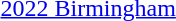<table>
<tr>
<td><a href='#'>2022 Birmingham</a></td>
<td></td>
<td></td>
<td></td>
</tr>
</table>
